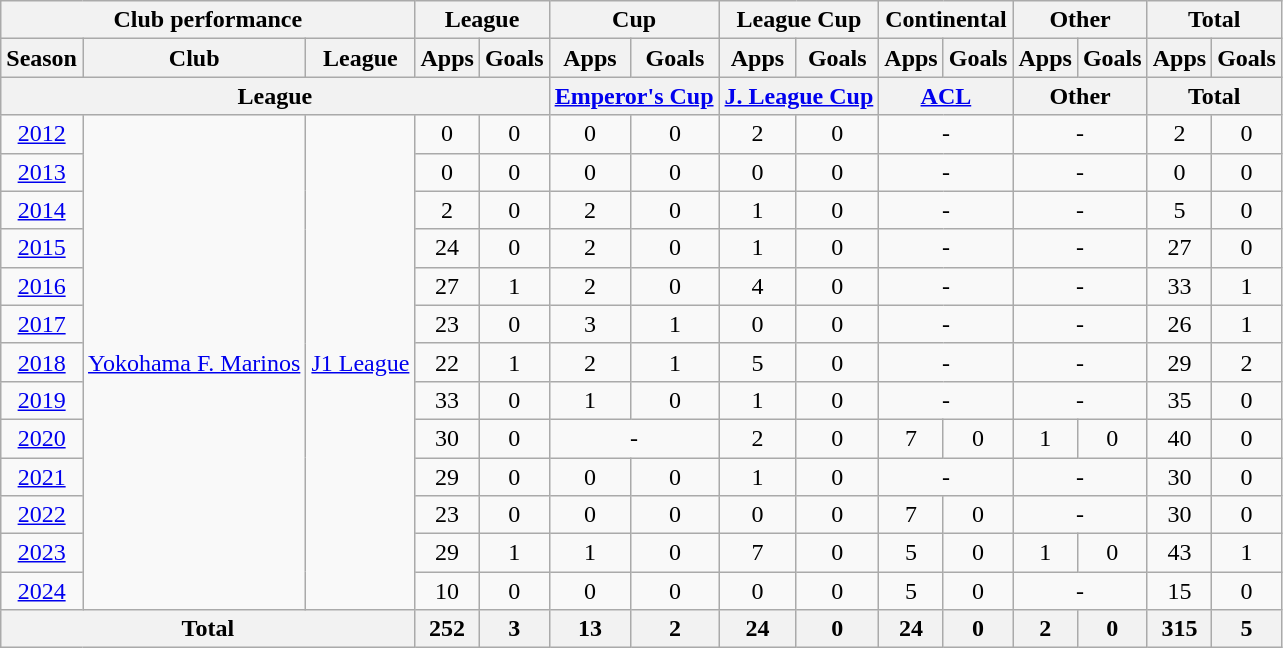<table class="wikitable" style="text-align:center;">
<tr>
<th colspan=3>Club performance</th>
<th colspan=2>League</th>
<th colspan=2>Cup</th>
<th colspan=2>League Cup</th>
<th colspan=2>Continental</th>
<th colspan=2>Other</th>
<th colspan=2>Total</th>
</tr>
<tr>
<th>Season</th>
<th>Club</th>
<th>League</th>
<th>Apps</th>
<th>Goals</th>
<th>Apps</th>
<th>Goals</th>
<th>Apps</th>
<th>Goals</th>
<th>Apps</th>
<th>Goals</th>
<th>Apps</th>
<th>Goals</th>
<th>Apps</th>
<th>Goals</th>
</tr>
<tr>
<th colspan=5>League</th>
<th colspan=2><a href='#'>Emperor's Cup</a></th>
<th colspan=2><a href='#'>J. League Cup</a></th>
<th colspan=2><a href='#'>ACL</a></th>
<th colspan=2>Other</th>
<th colspan=2>Total</th>
</tr>
<tr>
<td><a href='#'>2012</a></td>
<td rowspan="13"><a href='#'>Yokohama F. Marinos</a></td>
<td rowspan="13"><a href='#'>J1 League</a></td>
<td>0</td>
<td>0</td>
<td>0</td>
<td>0</td>
<td>2</td>
<td>0</td>
<td colspan="2">-</td>
<td colspan="2">-</td>
<td>2</td>
<td>0</td>
</tr>
<tr>
<td><a href='#'>2013</a></td>
<td>0</td>
<td>0</td>
<td>0</td>
<td>0</td>
<td>0</td>
<td>0</td>
<td colspan="2">-</td>
<td colspan="2">-</td>
<td>0</td>
<td>0</td>
</tr>
<tr>
<td><a href='#'>2014</a></td>
<td>2</td>
<td>0</td>
<td>2</td>
<td>0</td>
<td>1</td>
<td>0</td>
<td colspan="2">-</td>
<td colspan="2">-</td>
<td>5</td>
<td>0</td>
</tr>
<tr>
<td><a href='#'>2015</a></td>
<td>24</td>
<td>0</td>
<td>2</td>
<td>0</td>
<td>1</td>
<td>0</td>
<td colspan="2">-</td>
<td colspan="2">-</td>
<td>27</td>
<td>0</td>
</tr>
<tr>
<td><a href='#'>2016</a></td>
<td>27</td>
<td>1</td>
<td>2</td>
<td>0</td>
<td>4</td>
<td>0</td>
<td colspan="2">-</td>
<td colspan="2">-</td>
<td>33</td>
<td>1</td>
</tr>
<tr>
<td><a href='#'>2017</a></td>
<td>23</td>
<td>0</td>
<td>3</td>
<td>1</td>
<td>0</td>
<td>0</td>
<td colspan="2">-</td>
<td colspan="2">-</td>
<td>26</td>
<td>1</td>
</tr>
<tr>
<td><a href='#'>2018</a></td>
<td>22</td>
<td>1</td>
<td>2</td>
<td>1</td>
<td>5</td>
<td>0</td>
<td colspan="2">-</td>
<td colspan="2">-</td>
<td>29</td>
<td>2</td>
</tr>
<tr>
<td><a href='#'>2019</a></td>
<td>33</td>
<td>0</td>
<td>1</td>
<td>0</td>
<td>1</td>
<td>0</td>
<td colspan="2">-</td>
<td colspan="2">-</td>
<td>35</td>
<td>0</td>
</tr>
<tr>
<td><a href='#'>2020</a></td>
<td>30</td>
<td>0</td>
<td colspan="2">-</td>
<td>2</td>
<td>0</td>
<td>7</td>
<td>0</td>
<td>1</td>
<td>0</td>
<td>40</td>
<td>0</td>
</tr>
<tr>
<td><a href='#'>2021</a></td>
<td>29</td>
<td>0</td>
<td>0</td>
<td>0</td>
<td>1</td>
<td>0</td>
<td colspan="2">-</td>
<td colspan="2">-</td>
<td>30</td>
<td>0</td>
</tr>
<tr>
<td><a href='#'>2022</a></td>
<td>23</td>
<td>0</td>
<td>0</td>
<td>0</td>
<td>0</td>
<td>0</td>
<td>7</td>
<td>0</td>
<td colspan="2">-</td>
<td>30</td>
<td>0</td>
</tr>
<tr>
<td><a href='#'>2023</a></td>
<td>29</td>
<td>1</td>
<td>1</td>
<td>0</td>
<td>7</td>
<td>0</td>
<td>5</td>
<td>0</td>
<td>1</td>
<td>0</td>
<td>43</td>
<td>1</td>
</tr>
<tr>
<td><a href='#'>2024</a></td>
<td>10</td>
<td>0</td>
<td>0</td>
<td>0</td>
<td>0</td>
<td>0</td>
<td>5</td>
<td>0</td>
<td colspan="2">-</td>
<td>15</td>
<td>0</td>
</tr>
<tr>
<th colspan=3>Total</th>
<th>252</th>
<th>3</th>
<th>13</th>
<th>2</th>
<th>24</th>
<th>0</th>
<th>24</th>
<th>0</th>
<th>2</th>
<th>0</th>
<th>315</th>
<th>5</th>
</tr>
</table>
